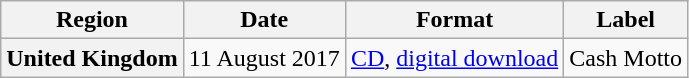<table class="wikitable plainrowheaders">
<tr>
<th scope="col">Region</th>
<th scope="col">Date</th>
<th scope="col">Format</th>
<th scope="col">Label</th>
</tr>
<tr>
<th scope="row">United Kingdom</th>
<td>11 August 2017</td>
<td><a href='#'>CD</a>, <a href='#'>digital download</a></td>
<td>Cash Motto</td>
</tr>
</table>
